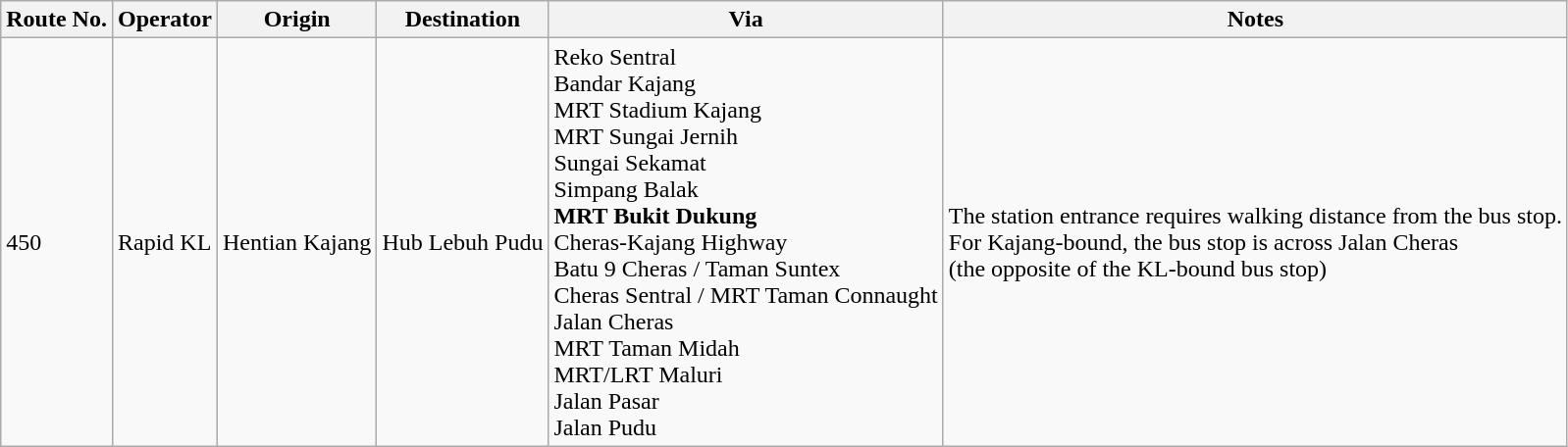<table class="wikitable">
<tr>
<th>Route No.</th>
<th>Operator</th>
<th>Origin</th>
<th>Destination</th>
<th>Via</th>
<th>Notes</th>
</tr>
<tr>
<td>450</td>
<td>Rapid KL</td>
<td>Hentian Kajang</td>
<td>Hub Lebuh Pudu</td>
<td>Reko Sentral<br>Bandar Kajang<br> MRT Stadium Kajang<br> MRT Sungai Jernih<br>Sungai Sekamat<br>Simpang Balak<br> <strong>MRT Bukit Dukung</strong><br> Cheras-Kajang Highway<br>Batu 9 Cheras / Taman Suntex<br>Cheras Sentral /  MRT Taman Connaught<br>Jalan Cheras<br> MRT Taman Midah<br> MRT/LRT Maluri<br>Jalan Pasar<br>Jalan Pudu</td>
<td>The station entrance requires walking distance from the bus stop.<br>For Kajang-bound, the bus stop is across Jalan Cheras<br>(the opposite of the KL-bound bus stop)</td>
</tr>
</table>
